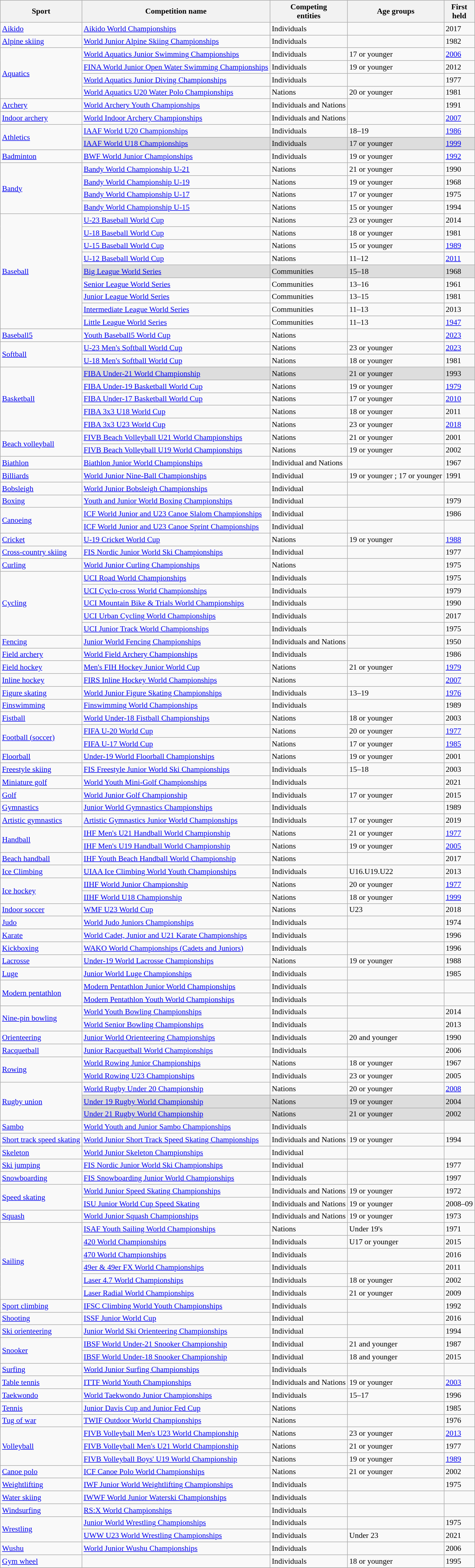<table style="font-size:90%;" class="wikitable">
<tr>
<th>Sport</th>
<th>Competition name</th>
<th>Competing<br>entities</th>
<th>Age groups</th>
<th>First<br>held</th>
</tr>
<tr>
<td><a href='#'>Aikido</a></td>
<td><a href='#'>Aikido World Championships</a></td>
<td>Individuals</td>
<td></td>
<td>2017</td>
</tr>
<tr>
<td><a href='#'>Alpine skiing</a></td>
<td><a href='#'>World Junior Alpine Skiing Championships</a></td>
<td>Individuals</td>
<td></td>
<td>1982</td>
</tr>
<tr>
<td rowspan=4><a href='#'>Aquatics</a></td>
<td><a href='#'>World Aquatics Junior Swimming Championships</a></td>
<td>Individuals</td>
<td>17 or younger</td>
<td><a href='#'>2006</a></td>
</tr>
<tr>
<td><a href='#'>FINA World Junior Open Water Swimming Championships</a></td>
<td>Individuals</td>
<td>19 or younger</td>
<td>2012</td>
</tr>
<tr>
<td><a href='#'>World Aquatics Junior Diving Championships</a></td>
<td>Individuals</td>
<td></td>
<td>1977</td>
</tr>
<tr>
<td><a href='#'>World Aquatics U20 Water Polo Championships</a></td>
<td>Nations</td>
<td>20 or younger</td>
<td>1981</td>
</tr>
<tr>
<td><a href='#'>Archery</a></td>
<td><a href='#'>World Archery Youth Championships</a></td>
<td>Individuals and Nations</td>
<td></td>
<td>1991</td>
</tr>
<tr>
<td><a href='#'>Indoor archery</a></td>
<td><a href='#'>World Indoor Archery Championships</a></td>
<td>Individuals and Nations</td>
<td></td>
<td><a href='#'>2007</a></td>
</tr>
<tr>
<td rowspan=2><a href='#'>Athletics</a></td>
<td><a href='#'>IAAF World U20 Championships</a></td>
<td>Individuals</td>
<td>18–19</td>
<td><a href='#'>1986</a></td>
</tr>
<tr bgcolor="#DDDDDD">
<td><a href='#'>IAAF World U18 Championships</a></td>
<td>Individuals</td>
<td>17 or younger</td>
<td><a href='#'>1999</a></td>
</tr>
<tr>
<td><a href='#'>Badminton</a></td>
<td><a href='#'>BWF World Junior Championships</a></td>
<td>Individuals</td>
<td>19 or younger</td>
<td><a href='#'>1992</a></td>
</tr>
<tr>
<td rowspan=4><a href='#'>Bandy</a></td>
<td><a href='#'>Bandy World Championship U-21</a></td>
<td>Nations</td>
<td>21 or younger</td>
<td>1990</td>
</tr>
<tr>
<td><a href='#'>Bandy World Championship U-19</a></td>
<td>Nations</td>
<td>19 or younger</td>
<td>1968</td>
</tr>
<tr>
<td><a href='#'>Bandy World Championship U-17</a></td>
<td>Nations</td>
<td>17 or younger</td>
<td>1975</td>
</tr>
<tr>
<td><a href='#'>Bandy World Championship U-15</a></td>
<td>Nations</td>
<td>15 or younger</td>
<td>1994</td>
</tr>
<tr>
<td rowspan=9><a href='#'>Baseball</a></td>
<td><a href='#'>U-23 Baseball World Cup</a></td>
<td>Nations</td>
<td>23 or younger</td>
<td>2014</td>
</tr>
<tr>
<td><a href='#'>U-18 Baseball World Cup</a></td>
<td>Nations</td>
<td>18 or younger</td>
<td>1981</td>
</tr>
<tr>
<td><a href='#'>U-15 Baseball World Cup</a></td>
<td>Nations</td>
<td>15 or younger</td>
<td><a href='#'>1989</a></td>
</tr>
<tr>
<td><a href='#'>U-12 Baseball World Cup</a></td>
<td>Nations</td>
<td>11–12</td>
<td><a href='#'>2011</a></td>
</tr>
<tr>
<td bgcolor = "#DDDDDD"><a href='#'>Big League World Series</a></td>
<td bgcolor = "#DDDDDD">Communities</td>
<td bgcolor = "#DDDDDD">15–18</td>
<td bgcolor = "#DDDDDD">1968</td>
</tr>
<tr>
<td><a href='#'>Senior League World Series</a></td>
<td>Communities</td>
<td>13–16</td>
<td>1961</td>
</tr>
<tr>
<td><a href='#'>Junior League World Series</a></td>
<td>Communities</td>
<td>13–15</td>
<td>1981</td>
</tr>
<tr>
<td><a href='#'>Intermediate League World Series</a></td>
<td>Communities</td>
<td>11–13</td>
<td>2013</td>
</tr>
<tr>
<td><a href='#'>Little League World Series</a></td>
<td>Communities</td>
<td>11–13</td>
<td><a href='#'>1947</a></td>
</tr>
<tr>
<td><a href='#'>Baseball5</a></td>
<td><a href='#'>Youth Baseball5 World Cup</a></td>
<td>Nations</td>
<td></td>
<td><a href='#'>2023</a></td>
</tr>
<tr>
<td rowspan=2><a href='#'>Softball</a></td>
<td><a href='#'>U-23 Men's Softball World Cup</a></td>
<td>Nations</td>
<td>23 or younger</td>
<td><a href='#'>2023</a></td>
</tr>
<tr>
<td><a href='#'>U-18 Men's Softball World Cup</a></td>
<td>Nations</td>
<td>18 or younger</td>
<td>1981</td>
</tr>
<tr>
<td rowspan=5><a href='#'>Basketball</a></td>
<td bgcolor="#DDDDDD"><a href='#'>FIBA Under-21 World Championship</a></td>
<td bgcolor="#DDDDDD">Nations</td>
<td bgcolor="#DDDDDD">21 or younger</td>
<td bgcolor="#DDDDDD">1993</td>
</tr>
<tr>
<td><a href='#'>FIBA Under-19 Basketball World Cup</a></td>
<td>Nations</td>
<td>19 or younger</td>
<td><a href='#'>1979</a></td>
</tr>
<tr>
<td><a href='#'>FIBA Under-17 Basketball World Cup</a></td>
<td>Nations</td>
<td>17 or younger</td>
<td><a href='#'>2010</a></td>
</tr>
<tr>
<td><a href='#'>FIBA 3x3 U18 World Cup</a></td>
<td>Nations</td>
<td>18 or younger</td>
<td>2011</td>
</tr>
<tr>
<td><a href='#'>FIBA 3x3 U23 World Cup</a></td>
<td>Nations</td>
<td>23 or younger</td>
<td><a href='#'>2018</a></td>
</tr>
<tr>
<td rowspan=2><a href='#'>Beach volleyball</a></td>
<td><a href='#'>FIVB Beach Volleyball U21 World Championships</a></td>
<td>Nations</td>
<td>21 or younger</td>
<td>2001</td>
</tr>
<tr>
<td><a href='#'>FIVB Beach Volleyball U19 World Championships</a></td>
<td>Nations</td>
<td>19 or younger</td>
<td>2002</td>
</tr>
<tr>
<td><a href='#'>Biathlon</a></td>
<td><a href='#'>Biathlon Junior World Championships</a></td>
<td>Individual and Nations</td>
<td></td>
<td>1967</td>
</tr>
<tr>
<td><a href='#'>Billiards</a></td>
<td><a href='#'>World Junior Nine-Ball Championships</a></td>
<td>Individual</td>
<td>19 or younger ; 17 or younger</td>
<td>1991</td>
</tr>
<tr>
<td><a href='#'>Bobsleigh</a></td>
<td><a href='#'>World Junior Bobsleigh Championships</a></td>
<td>Individual</td>
<td></td>
<td></td>
</tr>
<tr>
<td><a href='#'>Boxing</a></td>
<td><a href='#'>Youth and Junior World Boxing Championships</a></td>
<td>Individual</td>
<td></td>
<td>1979</td>
</tr>
<tr>
<td rowspan=2><a href='#'>Canoeing</a></td>
<td><a href='#'>ICF World Junior and U23 Canoe Slalom Championships</a></td>
<td>Individual</td>
<td></td>
<td>1986</td>
</tr>
<tr>
<td><a href='#'>ICF World Junior and U23 Canoe Sprint Championships</a></td>
<td>Individual</td>
<td></td>
<td></td>
</tr>
<tr>
<td><a href='#'>Cricket</a></td>
<td><a href='#'>U-19 Cricket World Cup</a></td>
<td>Nations</td>
<td>19 or younger</td>
<td><a href='#'>1988</a></td>
</tr>
<tr>
<td><a href='#'>Cross-country skiing</a></td>
<td><a href='#'>FIS Nordic Junior World Ski Championships</a></td>
<td>Individual</td>
<td></td>
<td>1977</td>
</tr>
<tr>
<td><a href='#'>Curling</a></td>
<td><a href='#'>World Junior Curling Championships</a></td>
<td>Nations</td>
<td></td>
<td>1975</td>
</tr>
<tr>
<td rowspan=5><a href='#'>Cycling</a></td>
<td><a href='#'>UCI Road World Championships</a></td>
<td>Individuals</td>
<td></td>
<td>1975</td>
</tr>
<tr>
<td><a href='#'>UCI Cyclo-cross World Championships</a></td>
<td>Individuals</td>
<td></td>
<td>1979</td>
</tr>
<tr>
<td><a href='#'>UCI Mountain Bike & Trials World Championships</a></td>
<td>Individuals</td>
<td></td>
<td>1990</td>
</tr>
<tr>
<td><a href='#'>UCI Urban Cycling World Championships</a></td>
<td>Individuals</td>
<td></td>
<td>2017</td>
</tr>
<tr>
<td><a href='#'>UCI Junior Track World Championships</a></td>
<td>Individuals</td>
<td></td>
<td>1975</td>
</tr>
<tr>
<td><a href='#'>Fencing</a></td>
<td><a href='#'>Junior World Fencing Championships</a></td>
<td>Individuals and Nations</td>
<td></td>
<td>1950</td>
</tr>
<tr>
<td><a href='#'>Field archery</a></td>
<td><a href='#'>World Field Archery Championships</a></td>
<td>Individuals</td>
<td></td>
<td>1986</td>
</tr>
<tr>
<td><a href='#'>Field hockey</a></td>
<td><a href='#'>Men's FIH Hockey Junior World Cup</a></td>
<td>Nations</td>
<td>21 or younger</td>
<td><a href='#'>1979</a></td>
</tr>
<tr>
<td><a href='#'>Inline hockey</a></td>
<td><a href='#'>FIRS Inline Hockey World Championships</a></td>
<td>Nations</td>
<td></td>
<td><a href='#'>2007</a></td>
</tr>
<tr>
<td><a href='#'>Figure skating</a></td>
<td><a href='#'>World Junior Figure Skating Championships</a></td>
<td>Individuals</td>
<td>13–19</td>
<td><a href='#'>1976</a></td>
</tr>
<tr>
<td><a href='#'>Finswimming</a></td>
<td><a href='#'>Finswimming World Championships</a></td>
<td>Individuals</td>
<td></td>
<td>1989</td>
</tr>
<tr>
<td><a href='#'>Fistball</a></td>
<td><a href='#'>World Under-18 Fistball Championships</a></td>
<td>Nations</td>
<td>18 or younger</td>
<td>2003</td>
</tr>
<tr>
<td rowspan=2><a href='#'>Football (soccer)</a></td>
<td><a href='#'>FIFA U-20 World Cup</a></td>
<td>Nations</td>
<td>20 or younger</td>
<td><a href='#'>1977</a></td>
</tr>
<tr>
<td><a href='#'>FIFA U-17 World Cup</a></td>
<td>Nations</td>
<td>17 or younger</td>
<td><a href='#'>1985</a></td>
</tr>
<tr>
<td><a href='#'>Floorball</a></td>
<td><a href='#'>Under-19 World Floorball Championships</a></td>
<td>Nations</td>
<td>19 or younger</td>
<td>2001</td>
</tr>
<tr>
<td><a href='#'>Freestyle skiing</a></td>
<td><a href='#'>FIS Freestyle Junior World Ski Championships</a></td>
<td>Individuals</td>
<td>15–18</td>
<td>2003</td>
</tr>
<tr>
<td><a href='#'>Miniature golf</a></td>
<td><a href='#'>World Youth Mini-Golf Championships</a></td>
<td>Individuals</td>
<td></td>
<td>2021</td>
</tr>
<tr>
<td><a href='#'>Golf</a></td>
<td><a href='#'>World Junior Golf Championship</a></td>
<td>Individuals</td>
<td>17 or younger</td>
<td>2015</td>
</tr>
<tr>
<td><a href='#'>Gymnastics</a></td>
<td><a href='#'>Junior World Gymnastics Championships</a></td>
<td>Individuals</td>
<td></td>
<td>1989</td>
</tr>
<tr>
<td><a href='#'>Artistic gymnastics</a></td>
<td><a href='#'>Artistic Gymnastics Junior World Championships</a></td>
<td>Individuals</td>
<td>17 or younger</td>
<td>2019</td>
</tr>
<tr>
<td rowspan=2><a href='#'>Handball</a></td>
<td><a href='#'>IHF Men's U21 Handball World Championship</a></td>
<td>Nations</td>
<td>21 or younger</td>
<td><a href='#'>1977</a></td>
</tr>
<tr>
<td><a href='#'>IHF Men's U19 Handball World Championship</a></td>
<td>Nations</td>
<td>19 or younger</td>
<td><a href='#'>2005</a></td>
</tr>
<tr>
<td><a href='#'>Beach handball</a></td>
<td><a href='#'>IHF Youth Beach Handball World Championship</a></td>
<td>Nations</td>
<td></td>
<td>2017</td>
</tr>
<tr>
<td><a href='#'>Ice Climbing</a></td>
<td><a href='#'>UIAA Ice Climbing World Youth Championships</a></td>
<td>Individuals</td>
<td>U16.U19.U22</td>
<td>2013</td>
</tr>
<tr>
<td rowspan=2><a href='#'>Ice hockey</a></td>
<td><a href='#'>IIHF World Junior Championship</a></td>
<td>Nations</td>
<td>20 or younger</td>
<td><a href='#'>1977</a></td>
</tr>
<tr>
<td><a href='#'>IIHF World U18 Championship</a></td>
<td>Nations</td>
<td>18 or younger</td>
<td><a href='#'>1999</a></td>
</tr>
<tr>
<td><a href='#'>Indoor soccer</a></td>
<td><a href='#'>WMF U23 World Cup</a></td>
<td>Nations</td>
<td>U23</td>
<td>2018</td>
</tr>
<tr>
<td><a href='#'>Judo</a></td>
<td><a href='#'>World Judo Juniors Championships</a></td>
<td>Individuals</td>
<td></td>
<td>1974</td>
</tr>
<tr>
<td><a href='#'>Karate</a></td>
<td><a href='#'>World Cadet, Junior and U21 Karate Championships</a></td>
<td>Individuals</td>
<td></td>
<td>1996</td>
</tr>
<tr>
<td><a href='#'>Kickboxing</a></td>
<td><a href='#'>WAKO World Championships (Cadets and Juniors)</a></td>
<td>Individuals</td>
<td></td>
<td>1996</td>
</tr>
<tr>
<td><a href='#'>Lacrosse</a></td>
<td><a href='#'>Under-19 World Lacrosse Championships</a></td>
<td>Nations</td>
<td>19 or younger</td>
<td>1988</td>
</tr>
<tr>
<td><a href='#'>Luge</a></td>
<td><a href='#'>Junior World Luge Championships</a></td>
<td>Individuals</td>
<td></td>
<td>1985</td>
</tr>
<tr>
<td rowspan=2><a href='#'>Modern pentathlon</a></td>
<td><a href='#'>Modern Pentathlon Junior World Championships</a></td>
<td>Individuals</td>
<td></td>
<td></td>
</tr>
<tr>
<td><a href='#'>Modern Pentathlon Youth World Championships</a></td>
<td>Individuals</td>
<td></td>
<td></td>
</tr>
<tr>
<td rowspan=2><a href='#'>Nine-pin bowling</a></td>
<td><a href='#'>World Youth Bowling Championships</a></td>
<td>Individuals</td>
<td></td>
<td>2014</td>
</tr>
<tr>
<td><a href='#'>World Senior Bowling Championships</a></td>
<td>Individuals</td>
<td></td>
<td>2013</td>
</tr>
<tr>
<td><a href='#'>Orienteering</a></td>
<td><a href='#'>Junior World Orienteering Championships</a></td>
<td>Individuals</td>
<td>20 and younger</td>
<td>1990</td>
</tr>
<tr>
<td><a href='#'>Racquetball</a></td>
<td><a href='#'>Junior Racquetball World Championships</a></td>
<td>Individuals</td>
<td></td>
<td>2006</td>
</tr>
<tr>
<td rowspan=2><a href='#'>Rowing</a></td>
<td><a href='#'>World Rowing Junior Championships</a></td>
<td>Nations</td>
<td>18 or younger</td>
<td>1967</td>
</tr>
<tr>
<td><a href='#'>World Rowing U23 Championships</a></td>
<td>Individuals</td>
<td>23 or younger</td>
<td>2005</td>
</tr>
<tr>
<td rowspan=3><a href='#'>Rugby union</a></td>
<td><a href='#'>World Rugby Under 20 Championship</a></td>
<td>Nations</td>
<td>20 or younger</td>
<td><a href='#'>2008</a></td>
</tr>
<tr bgcolor="#DDDDDD">
<td><a href='#'>Under 19 Rugby World Championship</a></td>
<td>Nations</td>
<td>19 or younger</td>
<td>2004</td>
</tr>
<tr bgcolor="#DDDDDD">
<td><a href='#'>Under 21 Rugby World Championship</a></td>
<td>Nations</td>
<td>21 or younger</td>
<td>2002</td>
</tr>
<tr>
<td><a href='#'>Sambo</a></td>
<td><a href='#'>World Youth and Junior Sambo Championships</a></td>
<td>Individuals</td>
<td></td>
<td></td>
</tr>
<tr>
<td><a href='#'>Short track speed skating</a></td>
<td><a href='#'>World Junior Short Track Speed Skating Championships</a></td>
<td>Individuals and Nations</td>
<td>19 or younger</td>
<td>1994</td>
</tr>
<tr>
<td><a href='#'>Skeleton</a></td>
<td><a href='#'>World Junior Skeleton Championships</a></td>
<td>Individual</td>
<td></td>
<td></td>
</tr>
<tr>
<td><a href='#'>Ski jumping</a></td>
<td><a href='#'>FIS Nordic Junior World Ski Championships</a></td>
<td>Individual</td>
<td></td>
<td>1977</td>
</tr>
<tr>
<td><a href='#'>Snowboarding</a></td>
<td><a href='#'>FIS Snowboarding Junior World Championships</a></td>
<td>Individuals</td>
<td></td>
<td>1997</td>
</tr>
<tr>
<td rowspan=2><a href='#'>Speed skating</a></td>
<td><a href='#'>World Junior Speed Skating Championships</a></td>
<td>Individuals and Nations</td>
<td>19 or younger</td>
<td>1972</td>
</tr>
<tr>
<td><a href='#'>ISU Junior World Cup Speed Skating</a></td>
<td>Individuals and Nations</td>
<td>19 or younger</td>
<td>2008–09</td>
</tr>
<tr>
<td><a href='#'>Squash</a></td>
<td><a href='#'>World Junior Squash Championships</a></td>
<td>Individuals and Nations</td>
<td>19 or younger</td>
<td>1973</td>
</tr>
<tr>
<td rowspan=6><a href='#'>Sailing</a></td>
<td><a href='#'>ISAF Youth Sailing World Championships</a></td>
<td>Nations</td>
<td>Under 19's</td>
<td>1971</td>
</tr>
<tr>
<td><a href='#'>420 World Championships</a></td>
<td>Individuals</td>
<td>U17 or younger</td>
<td>2015</td>
</tr>
<tr>
<td><a href='#'>470 World Championships</a></td>
<td>Individuals</td>
<td></td>
<td>2016</td>
</tr>
<tr>
<td><a href='#'>49er & 49er FX World Championships</a></td>
<td>Individuals</td>
<td></td>
<td>2011</td>
</tr>
<tr>
<td><a href='#'>Laser 4.7 World Championships</a></td>
<td>Individuals</td>
<td>18 or younger</td>
<td>2002</td>
</tr>
<tr>
<td><a href='#'>Laser Radial World Championships</a></td>
<td>Individuals</td>
<td>21 or younger</td>
<td>2009</td>
</tr>
<tr>
<td><a href='#'>Sport climbing</a></td>
<td><a href='#'>IFSC Climbing World Youth Championships</a></td>
<td>Individuals</td>
<td></td>
<td>1992</td>
</tr>
<tr>
<td><a href='#'>Shooting</a></td>
<td><a href='#'>ISSF Junior World Cup</a></td>
<td>Individual</td>
<td></td>
<td>2016</td>
</tr>
<tr>
<td><a href='#'>Ski orienteering</a></td>
<td><a href='#'>Junior World Ski Orienteering Championships</a></td>
<td>Individual</td>
<td></td>
<td>1994</td>
</tr>
<tr>
<td rowspan="2"><a href='#'>Snooker</a></td>
<td><a href='#'>IBSF World Under-21 Snooker Championship</a></td>
<td>Individual</td>
<td>21 and younger</td>
<td>1987</td>
</tr>
<tr>
<td><a href='#'>IBSF World Under-18 Snooker Championship</a></td>
<td>Individual</td>
<td>18 and younger</td>
<td>2015</td>
</tr>
<tr>
<td><a href='#'>Surfing</a></td>
<td><a href='#'>World Junior Surfing Championships</a></td>
<td>Individuals</td>
<td></td>
<td></td>
</tr>
<tr>
<td><a href='#'>Table tennis</a></td>
<td><a href='#'>ITTF World Youth Championships</a></td>
<td>Individuals and Nations</td>
<td>19 or younger</td>
<td><a href='#'>2003</a></td>
</tr>
<tr>
<td><a href='#'>Taekwondo</a></td>
<td><a href='#'>World Taekwondo Junior Championships</a></td>
<td>Individuals</td>
<td>15–17</td>
<td>1996</td>
</tr>
<tr>
<td><a href='#'>Tennis</a></td>
<td><a href='#'>Junior Davis Cup and Junior Fed Cup</a></td>
<td>Nations</td>
<td></td>
<td>1985</td>
</tr>
<tr>
<td><a href='#'>Tug of war</a></td>
<td><a href='#'>TWIF Outdoor World Championships</a></td>
<td>Nations</td>
<td></td>
<td>1976</td>
</tr>
<tr>
<td rowspan=3><a href='#'>Volleyball</a></td>
<td><a href='#'>FIVB Volleyball Men's U23 World Championship</a></td>
<td>Nations</td>
<td>23 or younger</td>
<td><a href='#'>2013</a></td>
</tr>
<tr>
<td><a href='#'>FIVB Volleyball Men's U21 World Championship</a></td>
<td>Nations</td>
<td>21 or younger</td>
<td>1977</td>
</tr>
<tr>
<td><a href='#'>FIVB Volleyball Boys' U19 World Championship</a></td>
<td>Nations</td>
<td>19 or younger</td>
<td><a href='#'>1989</a></td>
</tr>
<tr>
<td><a href='#'>Canoe polo</a></td>
<td><a href='#'>ICF Canoe Polo World Championships</a></td>
<td>Nations</td>
<td>21 or younger</td>
<td>2002</td>
</tr>
<tr>
<td><a href='#'>Weightlifting</a></td>
<td><a href='#'>IWF Junior World Weightlifting Championships</a></td>
<td>Individuals</td>
<td></td>
<td>1975</td>
</tr>
<tr>
<td><a href='#'>Water skiing</a></td>
<td><a href='#'>IWWF World Junior Waterski Championships</a></td>
<td>Individuals</td>
<td></td>
<td></td>
</tr>
<tr>
<td><a href='#'>Windsurfing</a></td>
<td><a href='#'>RS:X World Championships</a></td>
<td>Individuals</td>
<td></td>
<td></td>
</tr>
<tr>
<td rowspan="2"><a href='#'>Wrestling</a></td>
<td><a href='#'>Junior World Wrestling Championships</a></td>
<td>Individuals</td>
<td></td>
<td>1975</td>
</tr>
<tr>
<td><a href='#'>UWW U23 World Wrestling Championships</a></td>
<td>Individuals</td>
<td>Under 23</td>
<td>2021</td>
</tr>
<tr>
<td><a href='#'>Wushu</a></td>
<td><a href='#'>World Junior Wushu Championships</a></td>
<td>Individuals</td>
<td></td>
<td>2006</td>
</tr>
<tr>
<td><a href='#'>Gym wheel</a></td>
<td></td>
<td>Individuals</td>
<td>18 or younger</td>
<td>1995</td>
</tr>
<tr>
</tr>
</table>
